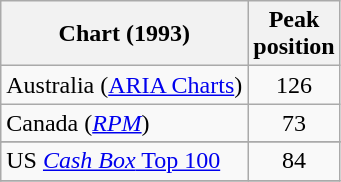<table class="wikitable plainrowheaders sortable" border="1">
<tr>
<th scope="col">Chart (1993)</th>
<th scope="col">Peak<br>position</th>
</tr>
<tr>
<td align="left">Australia (<a href='#'>ARIA Charts</a>)</td>
<td align="center">126</td>
</tr>
<tr>
<td align="left">Canada (<a href='#'><em>RPM</em></a>)</td>
<td align="center">73</td>
</tr>
<tr>
</tr>
<tr>
</tr>
<tr>
</tr>
<tr>
</tr>
<tr>
<td>US <a href='#'><em>Cash Box</em> Top 100</a></td>
<td style="text-align:center;">84</td>
</tr>
<tr>
</tr>
</table>
